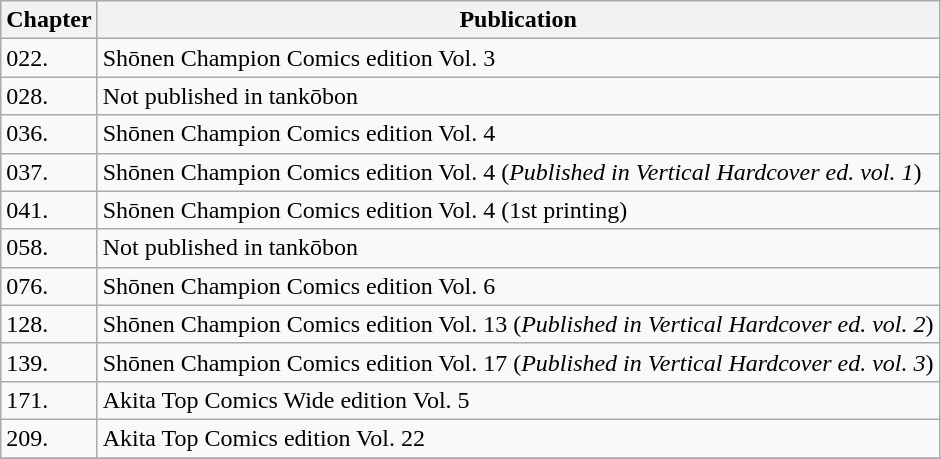<table class="wikitable sortable">
<tr bgcolor="#ececec">
<th>Chapter</th>
<th>Publication</th>
</tr>
<tr>
<td>022. </td>
<td>Shōnen Champion Comics edition Vol. 3</td>
</tr>
<tr>
<td>028. </td>
<td>Not published in tankōbon</td>
</tr>
<tr>
<td>036. </td>
<td>Shōnen Champion Comics edition Vol. 4</td>
</tr>
<tr>
<td>037. </td>
<td>Shōnen Champion Comics edition Vol. 4 (<em>Published in Vertical Hardcover ed. vol. 1</em>)</td>
</tr>
<tr>
<td>041. </td>
<td>Shōnen Champion Comics edition Vol. 4 (1st printing)</td>
</tr>
<tr>
<td>058. </td>
<td>Not published in tankōbon</td>
</tr>
<tr>
<td>076. </td>
<td>Shōnen Champion Comics edition Vol. 6</td>
</tr>
<tr>
<td>128. </td>
<td>Shōnen Champion Comics edition Vol. 13 (<em>Published in Vertical Hardcover ed. vol. 2</em>)</td>
</tr>
<tr>
<td>139. </td>
<td>Shōnen Champion Comics edition Vol. 17 (<em>Published in Vertical Hardcover ed. vol. 3</em>)</td>
</tr>
<tr>
<td>171. </td>
<td>Akita Top Comics Wide edition Vol. 5</td>
</tr>
<tr>
<td>209. </td>
<td>Akita Top Comics edition Vol. 22</td>
</tr>
<tr>
</tr>
</table>
